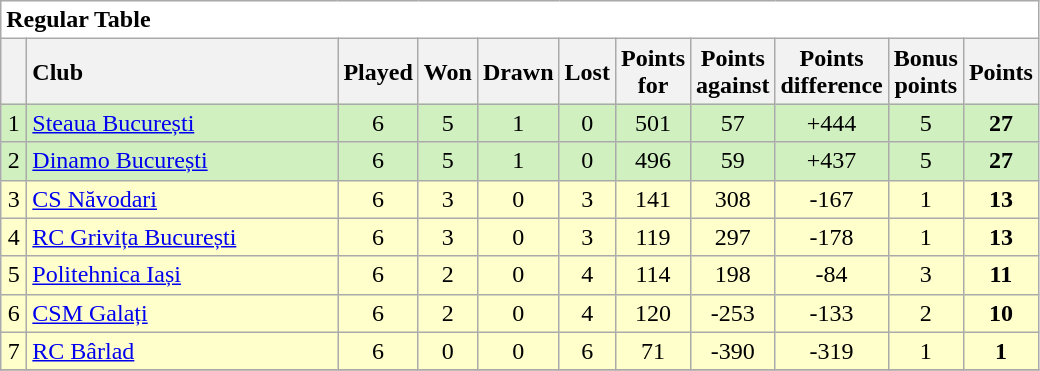<table class="wikitable" style="float:left; margin-right:15px; text-align: centre;">
<tr>
<td colspan="11" bgcolor="#ffffff" cellpadding="0" cellspacing="0"><strong>Regular Table</strong></td>
</tr>
<tr>
<th bgcolor="#efefef" width="10"></th>
<th bgcolor="#efefef" style="text-align:left" width="200">Club</th>
<th bgcolor="#efefef" width="20">Played</th>
<th bgcolor="#efefef" width="20">Won</th>
<th bgcolor="#efefef" width="20">Drawn</th>
<th bgcolor="#efefef" width="20">Lost</th>
<th bgcolor="#efefef" width="20">Points for</th>
<th bgcolor="#efefef" width="20">Points against</th>
<th bgcolor="#efefef" width="20">Points difference</th>
<th bgcolor="#efefef" width="20">Bonus points</th>
<th bgcolor="#efefef" width="20">Points</th>
</tr>
<tr bgcolor=#d0f0c0 align=center>
<td>1</td>
<td align=left><a href='#'>Steaua București</a></td>
<td>6</td>
<td>5</td>
<td>1</td>
<td>0</td>
<td>501</td>
<td>57</td>
<td>+444</td>
<td>5</td>
<td><strong>27</strong></td>
</tr>
<tr bgcolor=#d0f0c0 align=center>
<td>2</td>
<td align=left><a href='#'>Dinamo București</a></td>
<td>6</td>
<td>5</td>
<td>1</td>
<td>0</td>
<td>496</td>
<td>59</td>
<td>+437</td>
<td>5</td>
<td><strong>27</strong></td>
</tr>
<tr bgcolor=#ffc align=center>
<td>3</td>
<td align=left><a href='#'>CS Năvodari</a></td>
<td>6</td>
<td>3</td>
<td>0</td>
<td>3</td>
<td>141</td>
<td>308</td>
<td>-167</td>
<td>1</td>
<td><strong>13</strong></td>
</tr>
<tr bgcolor=#ffc  align=center>
<td>4</td>
<td align=left><a href='#'>RC Grivița București</a></td>
<td>6</td>
<td>3</td>
<td>0</td>
<td>3</td>
<td>119</td>
<td>297</td>
<td>-178</td>
<td>1</td>
<td><strong>13</strong></td>
</tr>
<tr bgcolor=#ffc  align=center>
<td>5</td>
<td align=left><a href='#'>Politehnica Iași</a></td>
<td>6</td>
<td>2</td>
<td>0</td>
<td>4</td>
<td>114</td>
<td>198</td>
<td>-84</td>
<td>3</td>
<td><strong>11</strong></td>
</tr>
<tr bgcolor=#ffc align=center align=center>
<td>6</td>
<td align=left><a href='#'>CSM Galați</a></td>
<td>6</td>
<td>2</td>
<td>0</td>
<td>4</td>
<td>120</td>
<td>-253</td>
<td>-133</td>
<td>2</td>
<td><strong>10</strong></td>
</tr>
<tr bgcolor=#ffc align=center align=center>
<td>7</td>
<td align=left><a href='#'>RC Bârlad</a></td>
<td>6</td>
<td>0</td>
<td>0</td>
<td>6</td>
<td>71</td>
<td>-390</td>
<td>-319</td>
<td>1</td>
<td><strong>1</strong></td>
</tr>
<tr>
</tr>
</table>
